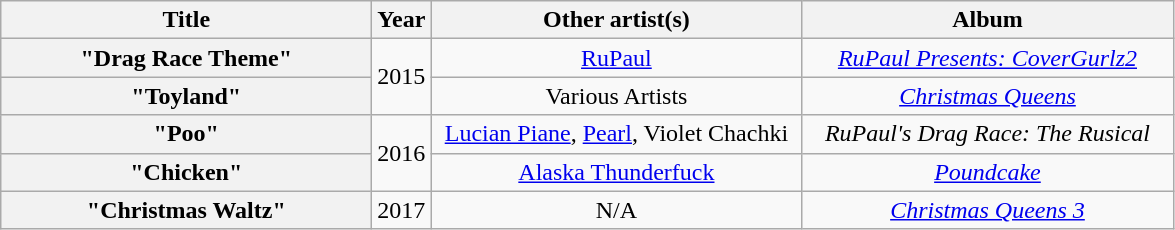<table class="wikitable plainrowheaders" style="text-align:center;">
<tr>
<th scope="col" style="width:15em;">Title</th>
<th scope="col">Year</th>
<th scope="col" style="width:15em;">Other artist(s)</th>
<th scope="col" style="width:15em;">Album</th>
</tr>
<tr>
<th scope="row">"Drag Race Theme"</th>
<td rowspan="2">2015</td>
<td><a href='#'>RuPaul</a></td>
<td><em><a href='#'>RuPaul Presents: CoverGurlz2</a></em></td>
</tr>
<tr>
<th scope="row">"Toyland"</th>
<td>Various Artists</td>
<td><em><a href='#'>Christmas Queens</a></em></td>
</tr>
<tr>
<th scope="row">"Poo"</th>
<td rowspan="2">2016</td>
<td><a href='#'>Lucian Piane</a>, <a href='#'>Pearl</a>, Violet Chachki</td>
<td><em>RuPaul's Drag Race: The Rusical</em></td>
</tr>
<tr>
<th scope="row">"Chicken"</th>
<td><a href='#'>Alaska Thunderfuck</a></td>
<td><em><a href='#'>Poundcake</a></em></td>
</tr>
<tr>
<th scope="row">"Christmas Waltz"</th>
<td>2017</td>
<td>N/A</td>
<td><em><a href='#'>Christmas Queens 3</a></em></td>
</tr>
</table>
